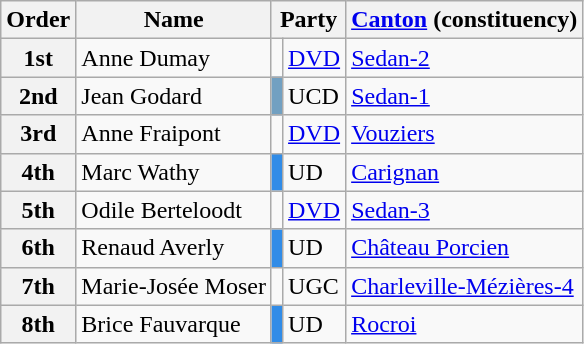<table class="wikitable">
<tr>
<th>Order</th>
<th>Name</th>
<th colspan="2">Party</th>
<th><a href='#'>Canton</a> (constituency)</th>
</tr>
<tr>
<th>1st</th>
<td>Anne Dumay</td>
<td></td>
<td><a href='#'>DVD</a></td>
<td><a href='#'>Sedan-2</a></td>
</tr>
<tr>
<th>2nd</th>
<td>Jean Godard</td>
<td bgcolor="#72A0C1"></td>
<td>UCD</td>
<td><a href='#'>Sedan-1</a></td>
</tr>
<tr>
<th>3rd</th>
<td>Anne Fraipont</td>
<td></td>
<td><a href='#'>DVD</a></td>
<td><a href='#'>Vouziers</a></td>
</tr>
<tr>
<th>4th</th>
<td>Marc Wathy</td>
<td bgcolor="#318CE7"></td>
<td>UD</td>
<td><a href='#'>Carignan</a></td>
</tr>
<tr>
<th>5th</th>
<td>Odile Berteloodt</td>
<td></td>
<td><a href='#'>DVD</a></td>
<td><a href='#'>Sedan-3</a></td>
</tr>
<tr>
<th>6th</th>
<td>Renaud Averly</td>
<td bgcolor="#318CE7"></td>
<td>UD</td>
<td><a href='#'>Château Porcien</a></td>
</tr>
<tr>
<th>7th</th>
<td>Marie-Josée Moser</td>
<td></td>
<td>UGC</td>
<td><a href='#'>Charleville-Mézières-4</a></td>
</tr>
<tr>
<th>8th</th>
<td>Brice Fauvarque</td>
<td bgcolor="#318CE7"></td>
<td>UD</td>
<td><a href='#'>Rocroi</a></td>
</tr>
</table>
